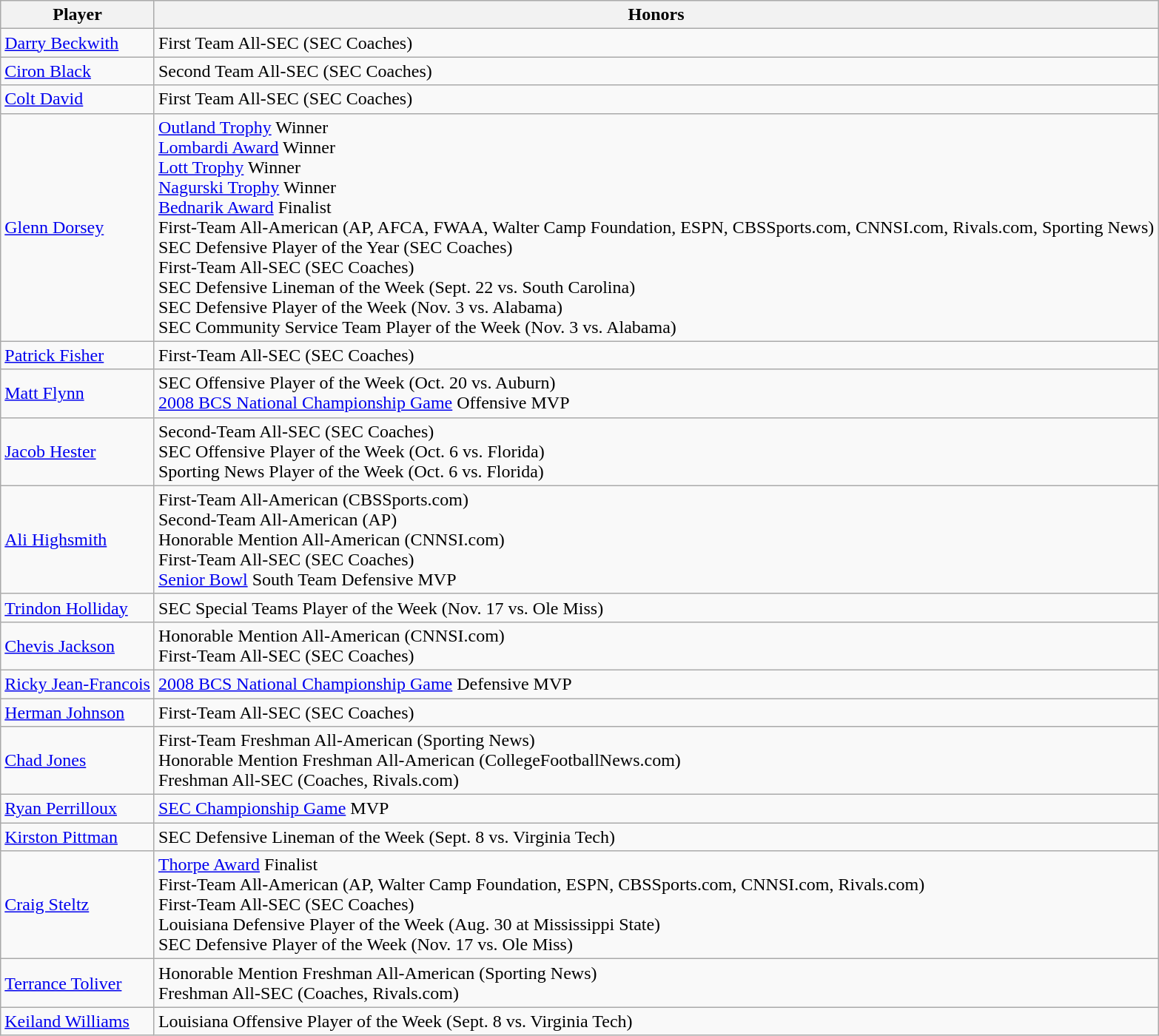<table class="wikitable">
<tr>
<th>Player</th>
<th>Honors</th>
</tr>
<tr>
<td><a href='#'>Darry Beckwith</a></td>
<td>First Team All-SEC (SEC Coaches)</td>
</tr>
<tr>
<td><a href='#'>Ciron Black</a></td>
<td>Second Team All-SEC (SEC Coaches)</td>
</tr>
<tr>
<td><a href='#'>Colt David</a></td>
<td>First Team All-SEC (SEC Coaches)</td>
</tr>
<tr>
<td><a href='#'>Glenn Dorsey</a></td>
<td><a href='#'>Outland Trophy</a> Winner<br><a href='#'>Lombardi Award</a> Winner<br><a href='#'>Lott Trophy</a> Winner<br><a href='#'>Nagurski Trophy</a> Winner<br><a href='#'>Bednarik Award</a> Finalist<br>First-Team All-American (AP, AFCA, FWAA, Walter Camp Foundation, ESPN, CBSSports.com, CNNSI.com, Rivals.com, Sporting News)<br>SEC Defensive Player of the Year (SEC Coaches)<br>First-Team All-SEC (SEC Coaches)<br>SEC Defensive Lineman of the Week (Sept. 22 vs. South Carolina)<br>SEC Defensive Player of the Week (Nov. 3 vs. Alabama)<br>SEC Community Service Team Player of the Week (Nov. 3 vs. Alabama)</td>
</tr>
<tr>
<td><a href='#'>Patrick Fisher</a></td>
<td>First-Team All-SEC (SEC Coaches)</td>
</tr>
<tr>
<td><a href='#'>Matt Flynn</a></td>
<td>SEC Offensive Player of the Week (Oct. 20 vs. Auburn)<br><a href='#'>2008 BCS National Championship Game</a> Offensive MVP</td>
</tr>
<tr>
<td><a href='#'>Jacob Hester</a></td>
<td>Second-Team All-SEC (SEC Coaches)<br>SEC Offensive Player of the Week (Oct. 6 vs. Florida)<br>Sporting News Player of the Week (Oct. 6 vs. Florida)</td>
</tr>
<tr>
<td><a href='#'>Ali Highsmith</a></td>
<td>First-Team All-American (CBSSports.com)<br>Second-Team All-American (AP)<br>Honorable Mention All-American (CNNSI.com)<br>First-Team All-SEC (SEC Coaches)<br><a href='#'>Senior Bowl</a> South Team Defensive MVP</td>
</tr>
<tr>
<td><a href='#'>Trindon Holliday</a></td>
<td>SEC Special Teams Player of the Week (Nov. 17 vs. Ole Miss)</td>
</tr>
<tr>
<td><a href='#'>Chevis Jackson</a></td>
<td>Honorable Mention All-American (CNNSI.com)<br>First-Team All-SEC (SEC Coaches)</td>
</tr>
<tr>
<td><a href='#'>Ricky Jean-Francois</a></td>
<td><a href='#'>2008 BCS National Championship Game</a> Defensive MVP</td>
</tr>
<tr>
<td><a href='#'>Herman Johnson</a></td>
<td>First-Team All-SEC (SEC Coaches)</td>
</tr>
<tr>
<td><a href='#'>Chad Jones</a></td>
<td>First-Team Freshman All-American (Sporting News)<br>Honorable Mention Freshman All-American (CollegeFootballNews.com)<br>Freshman All-SEC (Coaches, Rivals.com)</td>
</tr>
<tr>
<td><a href='#'>Ryan Perrilloux</a></td>
<td><a href='#'>SEC Championship Game</a> MVP</td>
</tr>
<tr>
<td><a href='#'>Kirston Pittman</a></td>
<td>SEC Defensive Lineman of the Week (Sept. 8 vs. Virginia Tech)</td>
</tr>
<tr>
<td><a href='#'>Craig Steltz</a></td>
<td><a href='#'>Thorpe Award</a> Finalist<br>First-Team All-American (AP, Walter Camp Foundation, ESPN, CBSSports.com, CNNSI.com, Rivals.com)<br>First-Team All-SEC (SEC Coaches)<br>Louisiana Defensive Player of the Week (Aug. 30 at Mississippi State)<br>SEC Defensive Player of the Week (Nov. 17 vs. Ole Miss)</td>
</tr>
<tr>
<td><a href='#'>Terrance Toliver</a></td>
<td>Honorable Mention Freshman All-American (Sporting News)<br>Freshman All-SEC (Coaches, Rivals.com)</td>
</tr>
<tr>
<td><a href='#'>Keiland Williams</a></td>
<td>Louisiana Offensive Player of the Week (Sept. 8 vs. Virginia Tech)</td>
</tr>
</table>
